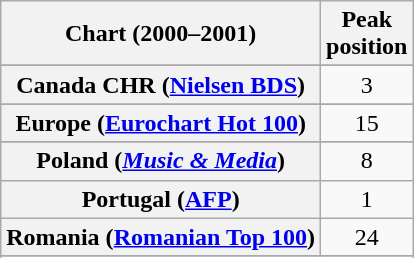<table class="wikitable sortable plainrowheaders" style="text-align:center">
<tr>
<th scope="col">Chart (2000–2001)</th>
<th scope="col">Peak<br>position</th>
</tr>
<tr>
</tr>
<tr>
</tr>
<tr>
</tr>
<tr>
</tr>
<tr>
</tr>
<tr>
</tr>
<tr>
<th scope="row">Canada CHR (<a href='#'>Nielsen BDS</a>)</th>
<td>3</td>
</tr>
<tr>
</tr>
<tr>
<th scope="row">Europe (<a href='#'>Eurochart Hot 100</a>)</th>
<td>15</td>
</tr>
<tr>
</tr>
<tr>
</tr>
<tr>
</tr>
<tr>
</tr>
<tr>
</tr>
<tr>
</tr>
<tr>
</tr>
<tr>
</tr>
<tr>
<th scope="row">Poland (<em><a href='#'>Music & Media</a></em>)</th>
<td>8</td>
</tr>
<tr>
<th scope="row">Portugal (<a href='#'>AFP</a>)</th>
<td>1</td>
</tr>
<tr>
<th scope="row">Romania (<a href='#'>Romanian Top 100</a>)</th>
<td>24</td>
</tr>
<tr>
</tr>
<tr>
</tr>
<tr>
</tr>
<tr>
</tr>
<tr>
</tr>
<tr>
</tr>
<tr>
</tr>
<tr>
</tr>
</table>
